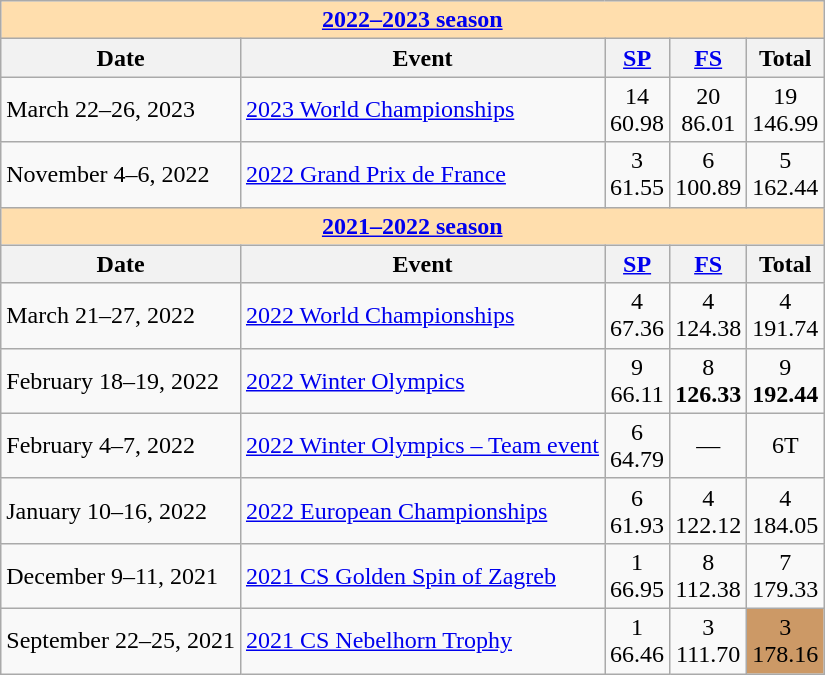<table class="wikitable">
<tr>
<td style="background-color: #ffdead; " colspan=5 align=center><a href='#'><strong>2022–2023 season</strong></a></td>
</tr>
<tr>
<th>Date</th>
<th>Event</th>
<th><a href='#'>SP</a></th>
<th><a href='#'>FS</a></th>
<th>Total</th>
</tr>
<tr>
<td>March 22–26, 2023</td>
<td><a href='#'>2023 World Championships</a></td>
<td align=center>14 <br> 60.98</td>
<td align=center>20 <br> 86.01</td>
<td align=center>19 <br> 146.99</td>
</tr>
<tr>
<td>November 4–6, 2022</td>
<td><a href='#'>2022 Grand Prix de France</a></td>
<td align=center>3 <br> 61.55</td>
<td align=center>6 <br> 100.89</td>
<td align=center>5 <br> 162.44</td>
</tr>
<tr>
<td style="background-color: #ffdead; " colspan=5 align=center><a href='#'><strong>2021–2022 season</strong></a></td>
</tr>
<tr>
<th>Date</th>
<th>Event</th>
<th><a href='#'>SP</a></th>
<th><a href='#'>FS</a></th>
<th>Total</th>
</tr>
<tr>
<td>March 21–27, 2022</td>
<td><a href='#'>2022 World Championships</a></td>
<td align=center>4 <br> 67.36</td>
<td align=center>4 <br> 124.38</td>
<td align=center>4 <br> 191.74</td>
</tr>
<tr>
<td>February 18–19, 2022</td>
<td><a href='#'>2022 Winter Olympics</a></td>
<td align=center>9 <br> 66.11</td>
<td align=center>8 <br> <strong>126.33</strong></td>
<td align=center>9 <br> <strong>192.44</strong></td>
</tr>
<tr>
<td>February 4–7, 2022</td>
<td><a href='#'>2022 Winter Olympics – Team event</a></td>
<td align=center>6 <br> 64.79</td>
<td align=center>—</td>
<td align=center>6T</td>
</tr>
<tr>
<td>January 10–16, 2022</td>
<td><a href='#'>2022 European Championships</a></td>
<td align=center>6 <br> 61.93</td>
<td align=center>4 <br> 122.12</td>
<td align=center>4 <br> 184.05</td>
</tr>
<tr>
<td>December 9–11, 2021</td>
<td><a href='#'>2021 CS Golden Spin of Zagreb</a></td>
<td align=center>1 <br> 66.95</td>
<td align=center>8 <br> 112.38</td>
<td align=center>7 <br> 179.33</td>
</tr>
<tr>
<td>September 22–25, 2021</td>
<td><a href='#'>2021 CS Nebelhorn Trophy</a></td>
<td align=center>1 <br> 66.46</td>
<td align=center>3 <br> 111.70</td>
<td align=center bgcolor=cc9966>3 <br> 178.16</td>
</tr>
</table>
